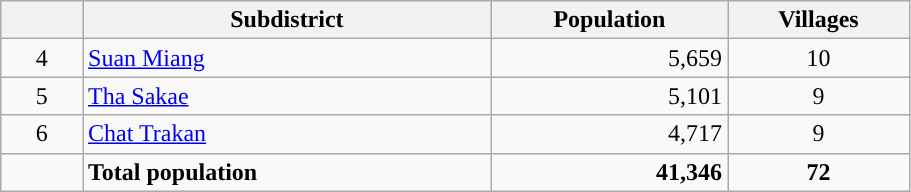<table class="wikitable" style="width:48%; display:inline-table;">
<tr>
<th scope="col" style="width:9%;"> </th>
<th scope="col" style="width:45%;">Subdistrict</th>
<th scope="col" style="width:26%;">Population</th>
<th scope="col" style="width:20%;">Villages</th>
</tr>
<tr>
<td style="text-align:center;">4</td>
<td><a href='#'>Suan Miang</a></td>
<td style="text-align:right;">5,659</td>
<td style="text-align:center;">10</td>
</tr>
<tr>
<td style="text-align:center;">5</td>
<td><a href='#'>Tha Sakae</a></td>
<td style="text-align:right;">5,101</td>
<td style="text-align:center;">9</td>
</tr>
<tr>
<td style="text-align:center;">6</td>
<td><a href='#'>Chat Trakan</a></td>
<td style="text-align:right;">4,717</td>
<td style="text-align:center;">9</td>
</tr>
<tr>
<td></td>
<td><strong>Total population</strong></td>
<td style="text-align:right;"><strong>41,346</strong></td>
<td style="text-align:center;"><strong>72</strong></td>
</tr>
</table>
